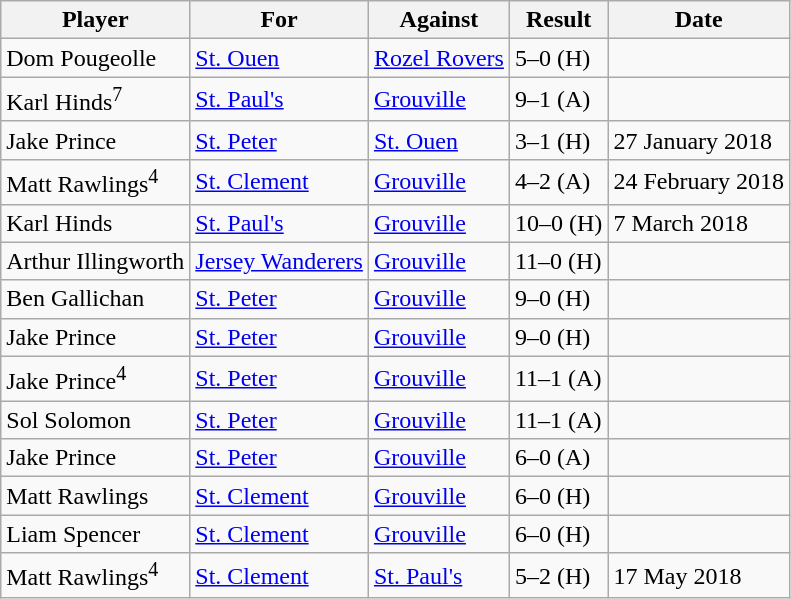<table class="wikitable">
<tr>
<th>Player</th>
<th>For</th>
<th>Against</th>
<th style="text-align:center">Result</th>
<th>Date</th>
</tr>
<tr>
<td> Dom Pougeolle</td>
<td><a href='#'>St. Ouen</a></td>
<td><a href='#'>Rozel Rovers</a></td>
<td>5–0 (H)</td>
<td></td>
</tr>
<tr>
<td> Karl Hinds<sup>7</sup></td>
<td><a href='#'>St. Paul's</a></td>
<td><a href='#'>Grouville</a></td>
<td>9–1 (A)</td>
<td></td>
</tr>
<tr>
<td> Jake Prince</td>
<td><a href='#'>St. Peter</a></td>
<td><a href='#'>St. Ouen</a></td>
<td>3–1 (H)</td>
<td>27 January 2018</td>
</tr>
<tr>
<td> Matt Rawlings<sup>4</sup></td>
<td><a href='#'>St. Clement</a></td>
<td><a href='#'>Grouville</a></td>
<td>4–2 (A)</td>
<td>24 February 2018</td>
</tr>
<tr>
<td> Karl Hinds</td>
<td><a href='#'>St. Paul's</a></td>
<td><a href='#'>Grouville</a></td>
<td>10–0 (H)</td>
<td>7 March 2018</td>
</tr>
<tr>
<td> Arthur Illingworth</td>
<td><a href='#'>Jersey Wanderers</a></td>
<td><a href='#'>Grouville</a></td>
<td>11–0 (H)</td>
<td></td>
</tr>
<tr>
<td> Ben Gallichan</td>
<td><a href='#'>St. Peter</a></td>
<td><a href='#'>Grouville</a></td>
<td>9–0 (H)</td>
<td></td>
</tr>
<tr>
<td> Jake Prince</td>
<td><a href='#'>St. Peter</a></td>
<td><a href='#'>Grouville</a></td>
<td>9–0 (H)</td>
<td></td>
</tr>
<tr>
<td> Jake Prince<sup>4</sup></td>
<td><a href='#'>St. Peter</a></td>
<td><a href='#'>Grouville</a></td>
<td>11–1 (A)</td>
<td></td>
</tr>
<tr>
<td> Sol Solomon</td>
<td><a href='#'>St. Peter</a></td>
<td><a href='#'>Grouville</a></td>
<td>11–1 (A)</td>
<td></td>
</tr>
<tr>
<td> Jake Prince</td>
<td><a href='#'>St. Peter</a></td>
<td><a href='#'>Grouville</a></td>
<td>6–0 (A)</td>
<td></td>
</tr>
<tr>
<td> Matt Rawlings</td>
<td><a href='#'>St. Clement</a></td>
<td><a href='#'>Grouville</a></td>
<td>6–0 (H)</td>
<td></td>
</tr>
<tr>
<td> Liam Spencer</td>
<td><a href='#'>St. Clement</a></td>
<td><a href='#'>Grouville</a></td>
<td>6–0 (H)</td>
<td></td>
</tr>
<tr>
<td> Matt Rawlings<sup>4</sup></td>
<td><a href='#'>St. Clement</a></td>
<td><a href='#'>St. Paul's</a></td>
<td>5–2 (H)</td>
<td>17 May 2018</td>
</tr>
</table>
